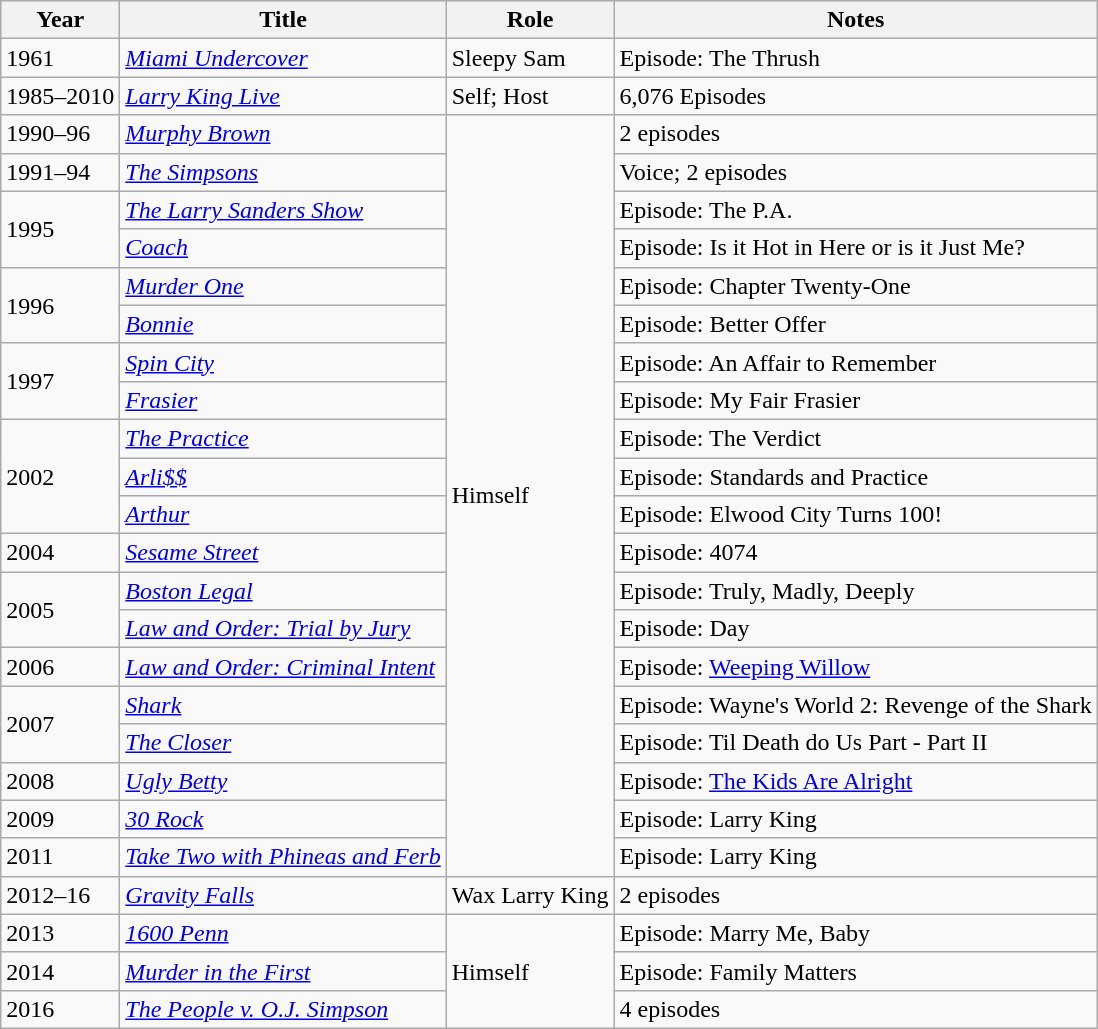<table class="wikitable">
<tr>
<th>Year</th>
<th>Title</th>
<th>Role</th>
<th>Notes</th>
</tr>
<tr>
<td>1961</td>
<td><em><a href='#'>Miami Undercover</a></em></td>
<td>Sleepy Sam</td>
<td>Episode: The Thrush</td>
</tr>
<tr>
<td>1985–2010</td>
<td><em><a href='#'>Larry King Live</a></em></td>
<td>Self; Host</td>
<td>6,076 Episodes</td>
</tr>
<tr>
<td>1990–96</td>
<td><em><a href='#'>Murphy Brown</a></em></td>
<td rowspan="20">Himself</td>
<td>2 episodes</td>
</tr>
<tr>
<td>1991–94</td>
<td><em><a href='#'>The Simpsons</a></em></td>
<td>Voice; 2 episodes</td>
</tr>
<tr>
<td rowspan=2>1995</td>
<td><em><a href='#'>The Larry Sanders Show</a></em></td>
<td>Episode: The P.A.</td>
</tr>
<tr>
<td><em><a href='#'>Coach</a></em></td>
<td>Episode: Is it Hot in Here or is it Just Me?</td>
</tr>
<tr>
<td rowspan=2>1996</td>
<td><em><a href='#'>Murder One</a></em></td>
<td>Episode: Chapter Twenty-One</td>
</tr>
<tr>
<td><em><a href='#'>Bonnie</a></em></td>
<td>Episode: Better Offer</td>
</tr>
<tr>
<td rowspan=2>1997</td>
<td><em><a href='#'>Spin City</a></em></td>
<td>Episode: An Affair to Remember</td>
</tr>
<tr>
<td><em><a href='#'>Frasier</a></em></td>
<td>Episode: My Fair Frasier</td>
</tr>
<tr>
<td rowspan=3>2002</td>
<td><em><a href='#'>The Practice</a></em></td>
<td>Episode: The Verdict</td>
</tr>
<tr>
<td><em><a href='#'>Arli$$</a></em></td>
<td>Episode: Standards and Practice</td>
</tr>
<tr>
<td><em><a href='#'>Arthur</a></em></td>
<td>Episode: Elwood City Turns 100!</td>
</tr>
<tr>
<td>2004</td>
<td><em><a href='#'>Sesame Street</a></em></td>
<td>Episode: 4074</td>
</tr>
<tr>
<td rowspan=2>2005</td>
<td><em><a href='#'>Boston Legal</a></em></td>
<td>Episode: Truly, Madly, Deeply</td>
</tr>
<tr>
<td><em><a href='#'>Law and Order: Trial by Jury</a></em></td>
<td>Episode: Day</td>
</tr>
<tr>
<td>2006</td>
<td><em><a href='#'>Law and Order: Criminal Intent</a></em></td>
<td>Episode: <a href='#'>Weeping Willow</a></td>
</tr>
<tr>
<td rowspan=2>2007</td>
<td><em><a href='#'>Shark</a></em></td>
<td>Episode: Wayne's World 2: Revenge of the Shark</td>
</tr>
<tr>
<td><em><a href='#'>The Closer</a></em></td>
<td>Episode: Til Death do Us Part - Part II</td>
</tr>
<tr>
<td>2008</td>
<td><em><a href='#'>Ugly Betty</a></em></td>
<td>Episode: <a href='#'>The Kids Are Alright</a></td>
</tr>
<tr>
<td>2009</td>
<td><em><a href='#'>30 Rock</a></em></td>
<td>Episode: Larry King</td>
</tr>
<tr>
<td>2011</td>
<td><em><a href='#'>Take Two with Phineas and Ferb</a></em></td>
<td>Episode: Larry King</td>
</tr>
<tr>
<td>2012–16</td>
<td><em><a href='#'>Gravity Falls</a></em></td>
<td>Wax Larry King</td>
<td>2 episodes</td>
</tr>
<tr>
<td>2013</td>
<td><em><a href='#'>1600 Penn</a></em></td>
<td rowspan=3>Himself</td>
<td>Episode: Marry Me, Baby</td>
</tr>
<tr>
<td>2014</td>
<td><em><a href='#'>Murder in the First</a></em></td>
<td>Episode: Family Matters</td>
</tr>
<tr>
<td>2016</td>
<td><em><a href='#'>The People v. O.J. Simpson</a></em></td>
<td>4 episodes</td>
</tr>
</table>
